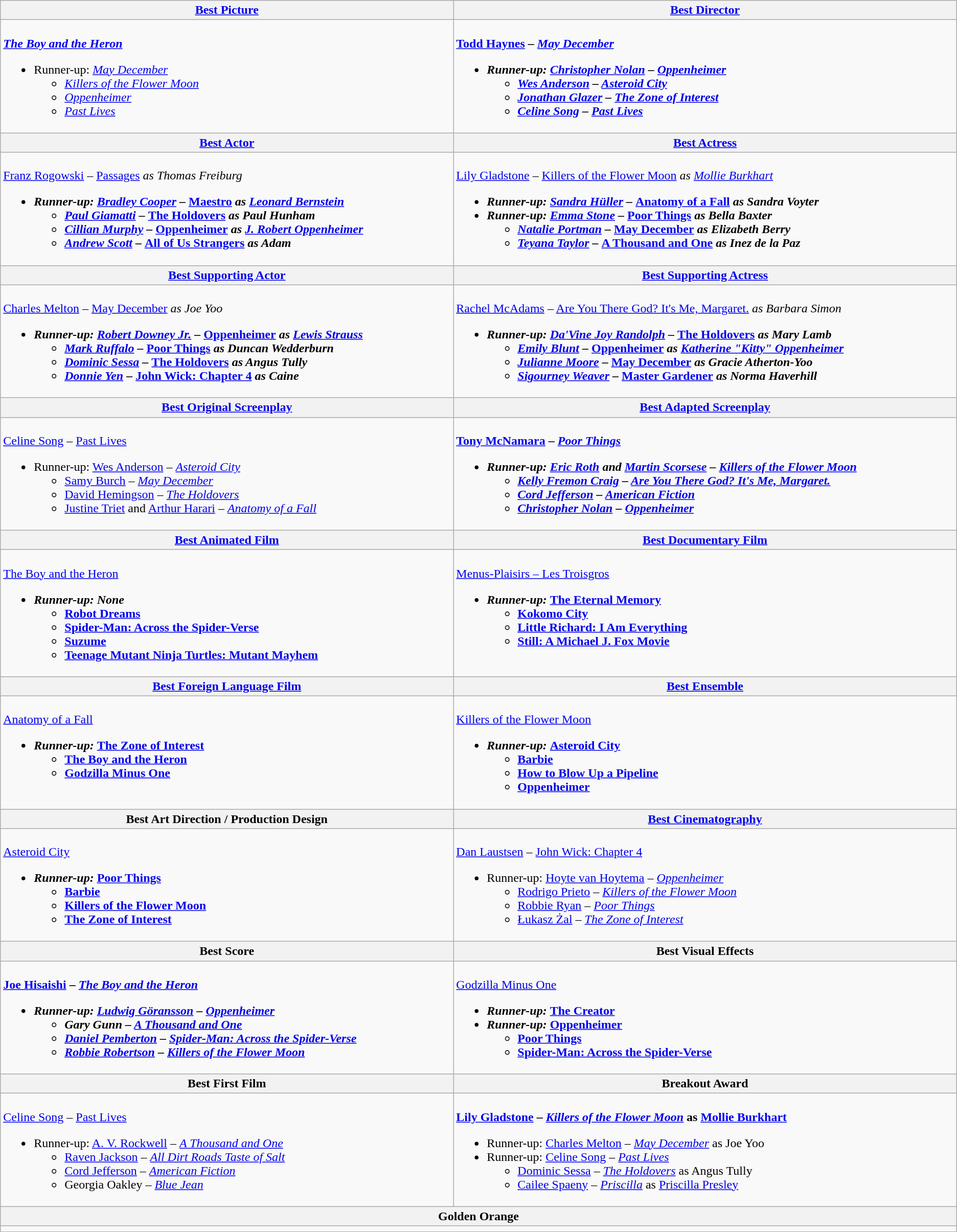<table class=wikitable style="width=100%">
<tr>
<th style="width=50%"><a href='#'>Best Picture</a></th>
<th style="width=50%"><a href='#'>Best Director</a></th>
</tr>
<tr>
<td valign="top"><br><strong><em><a href='#'>The Boy and the Heron</a></em></strong><ul><li>Runner-up: <em><a href='#'>May December</a></em><ul><li><em><a href='#'>Killers of the Flower Moon</a></em></li><li><em><a href='#'>Oppenheimer</a></em></li><li><em><a href='#'>Past Lives</a></em></li></ul></li></ul></td>
<td valign="top"><br><strong><a href='#'>Todd Haynes</a> – <em><a href='#'>May December</a><strong><em><ul><li>Runner-up: <a href='#'>Christopher Nolan</a> – </em><a href='#'>Oppenheimer</a><em><ul><li><a href='#'>Wes Anderson</a> – </em><a href='#'>Asteroid City</a><em></li><li><a href='#'>Jonathan Glazer</a> – </em><a href='#'>The Zone of Interest</a><em></li><li><a href='#'>Celine Song</a> – </em><a href='#'>Past Lives</a><em></li></ul></li></ul></td>
</tr>
<tr>
<th style="width=50%"><a href='#'>Best Actor</a></th>
<th style="width=50%"><a href='#'>Best Actress</a></th>
</tr>
<tr>
<td valign="top"><br></strong><a href='#'>Franz Rogowski</a> – </em><a href='#'>Passages</a><em> as Thomas Freiburg<strong><ul><li>Runner-up: <a href='#'>Bradley Cooper</a> – </em><a href='#'>Maestro</a><em> as <a href='#'>Leonard Bernstein</a><ul><li><a href='#'>Paul Giamatti</a> – </em><a href='#'>The Holdovers</a><em> as Paul Hunham</li><li><a href='#'>Cillian Murphy</a> – </em><a href='#'>Oppenheimer</a><em> as <a href='#'>J. Robert Oppenheimer</a></li><li><a href='#'>Andrew Scott</a> – </em><a href='#'>All of Us Strangers</a><em> as Adam</li></ul></li></ul></td>
<td valign="top"><br></strong><a href='#'>Lily Gladstone</a> – </em><a href='#'>Killers of the Flower Moon</a><em> as <a href='#'>Mollie Burkhart</a><strong><ul><li>Runner-up: <a href='#'>Sandra Hüller</a> – </em><a href='#'>Anatomy of a Fall</a><em> as Sandra Voyter</li><li>Runner-up: <a href='#'>Emma Stone</a> – </em><a href='#'>Poor Things</a><em> as Bella Baxter<ul><li><a href='#'>Natalie Portman</a> – </em><a href='#'>May December</a><em> as Elizabeth Berry</li><li><a href='#'>Teyana Taylor</a> – </em><a href='#'>A Thousand and One</a><em> as Inez de la Paz</li></ul></li></ul></td>
</tr>
<tr>
<th style="width=50%"><a href='#'>Best Supporting Actor</a></th>
<th style="width=50%"><a href='#'>Best Supporting Actress</a></th>
</tr>
<tr>
<td valign="top"><br></strong><a href='#'>Charles Melton</a> – </em><a href='#'>May December</a><em> as Joe Yoo<strong><ul><li>Runner-up: <a href='#'>Robert Downey Jr.</a> – </em><a href='#'>Oppenheimer</a><em> as <a href='#'>Lewis Strauss</a><ul><li><a href='#'>Mark Ruffalo</a> – </em><a href='#'>Poor Things</a><em> as Duncan Wedderburn</li><li><a href='#'>Dominic Sessa</a> – </em><a href='#'>The Holdovers</a><em> as Angus Tully</li><li><a href='#'>Donnie Yen</a> – </em><a href='#'>John Wick: Chapter 4</a><em> as Caine</li></ul></li></ul></td>
<td valign="top"><br></strong><a href='#'>Rachel McAdams</a> – </em><a href='#'>Are You There God? It's Me, Margaret.</a><em> as Barbara Simon<strong><ul><li>Runner-up: <a href='#'>Da'Vine Joy Randolph</a> – </em><a href='#'>The Holdovers</a><em> as Mary Lamb<ul><li><a href='#'>Emily Blunt</a> – </em><a href='#'>Oppenheimer</a><em> as <a href='#'>Katherine "Kitty" Oppenheimer</a></li><li><a href='#'>Julianne Moore</a> – </em><a href='#'>May December</a><em> as Gracie Atherton-Yoo</li><li><a href='#'>Sigourney Weaver</a> – </em><a href='#'>Master Gardener</a><em> as Norma Haverhill</li></ul></li></ul></td>
</tr>
<tr>
<th style="width=50%"><a href='#'>Best Original Screenplay</a></th>
<th style="width=50%"><a href='#'>Best Adapted Screenplay</a></th>
</tr>
<tr>
<td valign="top"><br></strong><a href='#'>Celine Song</a> – </em><a href='#'>Past Lives</a></em></strong><ul><li>Runner-up: <a href='#'>Wes Anderson</a> – <em><a href='#'>Asteroid City</a></em><ul><li><a href='#'>Samy Burch</a> – <em><a href='#'>May December</a></em></li><li><a href='#'>David Hemingson</a> – <em><a href='#'>The Holdovers</a></em></li><li><a href='#'>Justine Triet</a> and <a href='#'>Arthur Harari</a> – <em><a href='#'>Anatomy of a Fall</a></em></li></ul></li></ul></td>
<td valign="top"><br><strong><a href='#'>Tony McNamara</a> – <em><a href='#'>Poor Things</a><strong><em><ul><li>Runner-up: <a href='#'>Eric Roth</a> and <a href='#'>Martin Scorsese</a> – </em><a href='#'>Killers of the Flower Moon</a><em><ul><li><a href='#'>Kelly Fremon Craig</a> – </em><a href='#'>Are You There God? It's Me, Margaret.</a><em></li><li><a href='#'>Cord Jefferson</a> – </em><a href='#'>American Fiction</a><em></li><li><a href='#'>Christopher Nolan</a> – </em><a href='#'>Oppenheimer</a><em></li></ul></li></ul></td>
</tr>
<tr>
<th style="width=50%"><a href='#'>Best Animated Film</a></th>
<th style="width=50%"><a href='#'>Best Documentary Film</a></th>
</tr>
<tr>
<td valign="top"><br></em></strong><a href='#'>The Boy and the Heron</a><strong><em><ul><li>Runner-up: None<ul><li></em><a href='#'>Robot Dreams</a><em></li><li></em><a href='#'>Spider-Man: Across the Spider-Verse</a><em></li><li></em><a href='#'>Suzume</a><em></li><li></em><a href='#'>Teenage Mutant Ninja Turtles: Mutant Mayhem</a><em></li></ul></li></ul></td>
<td valign="top"><br></em></strong><a href='#'>Menus-Plaisirs – Les Troisgros</a><strong><em><ul><li>Runner-up: </em><a href='#'>The Eternal Memory</a><em><ul><li></em><a href='#'>Kokomo City</a><em></li><li></em><a href='#'>Little Richard: I Am Everything</a><em></li><li></em><a href='#'>Still: A Michael J. Fox Movie</a><em></li></ul></li></ul></td>
</tr>
<tr>
<th style="width=50%"><a href='#'>Best Foreign Language Film</a></th>
<th style="width=50%"><a href='#'>Best Ensemble</a></th>
</tr>
<tr>
<td valign="top"><br></em></strong><a href='#'>Anatomy of a Fall</a><strong><em><ul><li>Runner-up: </em><a href='#'>The Zone of Interest</a><em><ul><li></em><a href='#'>The Boy and the Heron</a><em></li><li></em><a href='#'>Godzilla Minus One</a><em></li></ul></li></ul></td>
<td valign="top"><br></em></strong><a href='#'>Killers of the Flower Moon</a><strong><em><ul><li>Runner-up: </em><a href='#'>Asteroid City</a><em><ul><li></em><a href='#'>Barbie</a><em></li><li></em><a href='#'>How to Blow Up a Pipeline</a><em></li><li></em><a href='#'>Oppenheimer</a><em></li></ul></li></ul></td>
</tr>
<tr>
<th style="width=50%">Best Art Direction / Production Design</th>
<th style="width=50%"><a href='#'>Best Cinematography</a></th>
</tr>
<tr>
<td valign="top"><br></em></strong><a href='#'>Asteroid City</a><strong><em><ul><li>Runner-up: </em><a href='#'>Poor Things</a><em><ul><li></em><a href='#'>Barbie</a><em></li><li></em><a href='#'>Killers of the Flower Moon</a><em></li><li></em><a href='#'>The Zone of Interest</a><em></li></ul></li></ul></td>
<td valign="top"><br></strong><a href='#'>Dan Laustsen</a> – </em><a href='#'>John Wick: Chapter 4</a></em></strong><ul><li>Runner-up: <a href='#'>Hoyte van Hoytema</a> – <em><a href='#'>Oppenheimer</a></em><ul><li><a href='#'>Rodrigo Prieto</a> – <em><a href='#'>Killers of the Flower Moon</a></em></li><li><a href='#'>Robbie Ryan</a> – <em><a href='#'>Poor Things</a></em></li><li><a href='#'>Łukasz Żal</a> – <em><a href='#'>The Zone of Interest</a></em></li></ul></li></ul></td>
</tr>
<tr>
<th style="width=50%">Best Score</th>
<th style="width=50%">Best Visual Effects</th>
</tr>
<tr>
<td valign="top"><br><strong><a href='#'>Joe Hisaishi</a> – <em><a href='#'>The Boy and the Heron</a><strong><em><ul><li>Runner-up: <a href='#'>Ludwig Göransson</a> – </em><a href='#'>Oppenheimer</a><em><ul><li>Gary Gunn – </em><a href='#'>A Thousand and One</a><em></li><li><a href='#'>Daniel Pemberton</a> – </em><a href='#'>Spider-Man: Across the Spider-Verse</a><em></li><li><a href='#'>Robbie Robertson</a> – </em><a href='#'>Killers of the Flower Moon</a><em></li></ul></li></ul></td>
<td valign="top"><br></em></strong><a href='#'>Godzilla Minus One</a><strong><em><ul><li>Runner-up: </em><a href='#'>The Creator</a><em></li><li>Runner-up: </em><a href='#'>Oppenheimer</a><em><ul><li></em><a href='#'>Poor Things</a><em></li><li></em><a href='#'>Spider-Man: Across the Spider-Verse</a><em></li></ul></li></ul></td>
</tr>
<tr>
<th style="width=50%">Best First Film</th>
<th style="width=50%">Breakout Award</th>
</tr>
<tr>
<td valign="top"><br></strong><a href='#'>Celine Song</a> – </em><a href='#'>Past Lives</a></em></strong><ul><li>Runner-up: <a href='#'>A. V. Rockwell</a> – <em><a href='#'>A Thousand and One</a></em><ul><li><a href='#'>Raven Jackson</a> – <em><a href='#'>All Dirt Roads Taste of Salt</a></em></li><li><a href='#'>Cord Jefferson</a> – <em><a href='#'>American Fiction</a></em></li><li>Georgia Oakley – <em><a href='#'>Blue Jean</a></em></li></ul></li></ul></td>
<td valign="top"><br><strong><a href='#'>Lily Gladstone</a> – <em><a href='#'>Killers of the Flower Moon</a></em> as <a href='#'>Mollie Burkhart</a></strong><ul><li>Runner-up: <a href='#'>Charles Melton</a> – <em><a href='#'>May December</a></em> as Joe Yoo</li><li>Runner-up: <a href='#'>Celine Song</a> – <em><a href='#'>Past Lives</a></em><ul><li><a href='#'>Dominic Sessa</a> – <em><a href='#'>The Holdovers</a></em> as Angus Tully</li><li><a href='#'>Cailee Spaeny</a> – <em><a href='#'>Priscilla</a></em> as <a href='#'>Priscilla Presley</a></li></ul></li></ul></td>
</tr>
<tr>
<th colspan="2">Golden Orange</th>
</tr>
<tr>
<td colspan="2" valign="top" width="50%"></td>
</tr>
</table>
